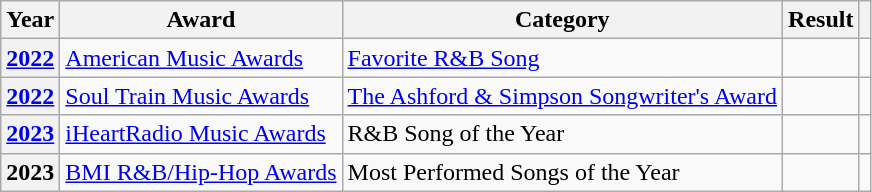<table class="wikitable plainrowheaders">
<tr>
<th>Year</th>
<th scope="col">Award</th>
<th scope="col">Category</th>
<th scope="col">Result</th>
<th scope="col"></th>
</tr>
<tr>
<th scope="row"><a href='#'>2022</a></th>
<td><a href='#'>American Music Awards</a></td>
<td><a href='#'>Favorite R&B Song</a></td>
<td></td>
<td style="text-align:center;"></td>
</tr>
<tr>
<th scope="row"><a href='#'>2022</a></th>
<td><a href='#'>Soul Train Music Awards</a></td>
<td><a href='#'>The Ashford & Simpson Songwriter's Award</a></td>
<td></td>
<td style="text-align:center;"></td>
</tr>
<tr>
<th scope="row"><a href='#'>2023</a></th>
<td><a href='#'>iHeartRadio Music Awards</a></td>
<td>R&B Song of the Year</td>
<td></td>
<td style="text-align:center;"></td>
</tr>
<tr>
<th scope="row">2023</th>
<td><a href='#'>BMI R&B/Hip-Hop Awards</a></td>
<td>Most Performed Songs of the Year</td>
<td></td>
<td style="text-align:center;"></td>
</tr>
</table>
